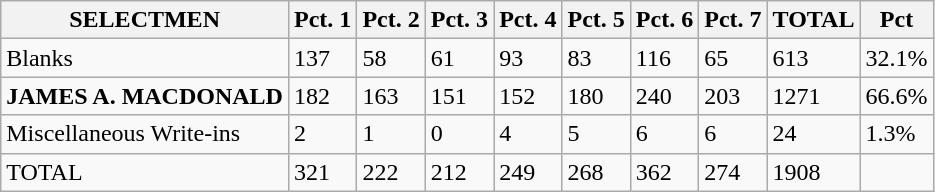<table class="wikitable" left; margin-left:1em">
<tr>
<th>SELECTMEN</th>
<th>Pct. 1</th>
<th>Pct. 2</th>
<th>Pct. 3</th>
<th>Pct. 4</th>
<th>Pct. 5</th>
<th>Pct. 6</th>
<th>Pct. 7</th>
<th>TOTAL</th>
<th>Pct</th>
</tr>
<tr>
<td>Blanks</td>
<td>137</td>
<td>58</td>
<td>61</td>
<td>93</td>
<td>83</td>
<td>116</td>
<td>65</td>
<td>613</td>
<td>32.1%</td>
</tr>
<tr>
<td><strong>JAMES A. MACDONALD</strong></td>
<td>182</td>
<td>163</td>
<td>151</td>
<td>152</td>
<td>180</td>
<td>240</td>
<td>203</td>
<td>1271</td>
<td>66.6%</td>
</tr>
<tr>
<td>Miscellaneous Write-ins</td>
<td>2</td>
<td>1</td>
<td>0</td>
<td>4</td>
<td>5</td>
<td>6</td>
<td>6</td>
<td>24</td>
<td>1.3%</td>
</tr>
<tr>
<td>TOTAL</td>
<td>321</td>
<td>222</td>
<td>212</td>
<td>249</td>
<td>268</td>
<td>362</td>
<td>274</td>
<td>1908</td>
</tr>
</table>
